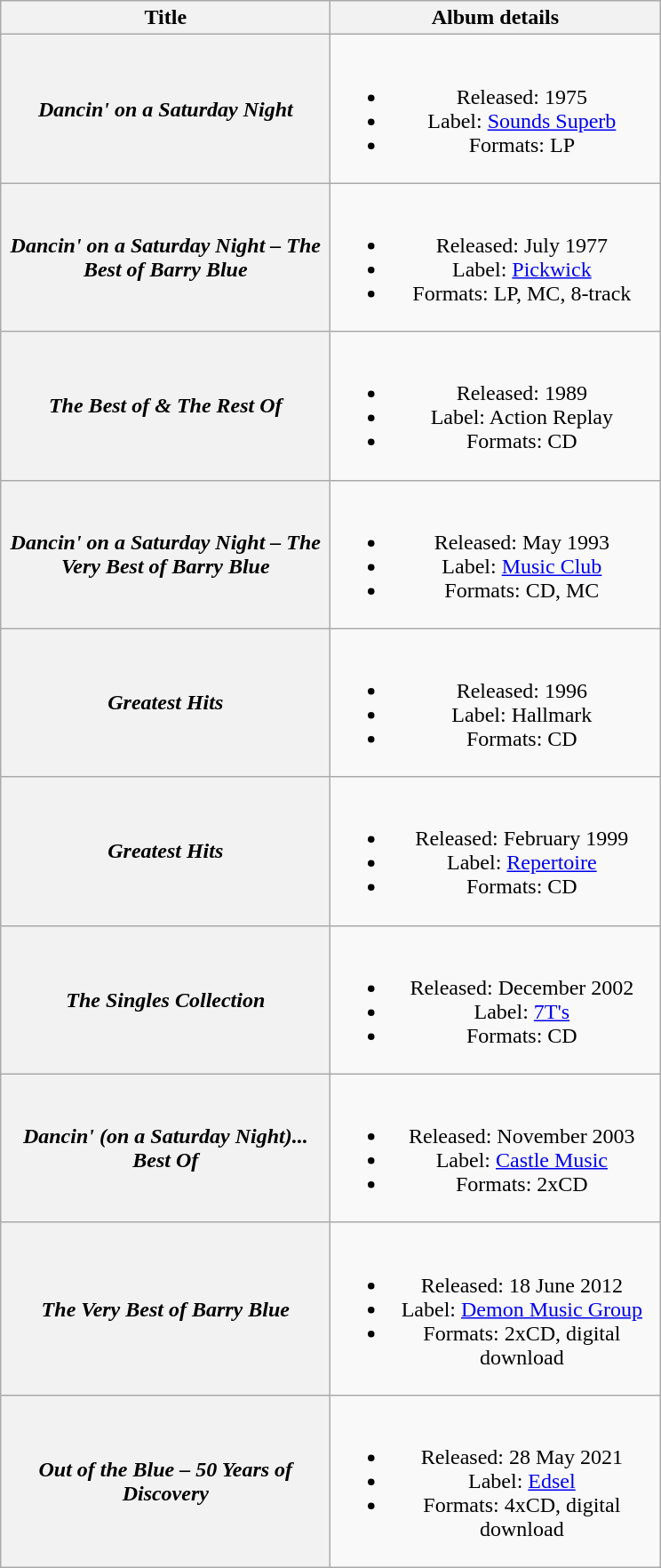<table class="wikitable plainrowheaders" style="text-align:center;">
<tr>
<th scope="col" style="width:15em;">Title</th>
<th scope="col" style="width:15em;">Album details</th>
</tr>
<tr>
<th scope="row"><em>Dancin' on a Saturday Night</em></th>
<td><br><ul><li>Released: 1975</li><li>Label: <a href='#'>Sounds Superb</a></li><li>Formats: LP</li></ul></td>
</tr>
<tr>
<th scope="row"><em>Dancin' on a Saturday Night – The Best of Barry Blue</em></th>
<td><br><ul><li>Released: July 1977</li><li>Label: <a href='#'>Pickwick</a></li><li>Formats: LP, MC, 8-track</li></ul></td>
</tr>
<tr>
<th scope="row"><em>The Best of & The Rest Of</em></th>
<td><br><ul><li>Released: 1989</li><li>Label: Action Replay</li><li>Formats: CD</li></ul></td>
</tr>
<tr>
<th scope="row"><em>Dancin' on a Saturday Night – The Very Best of Barry Blue</em></th>
<td><br><ul><li>Released: May 1993</li><li>Label: <a href='#'>Music Club</a></li><li>Formats: CD, MC</li></ul></td>
</tr>
<tr>
<th scope="row"><em>Greatest Hits</em></th>
<td><br><ul><li>Released: 1996</li><li>Label: Hallmark</li><li>Formats: CD</li></ul></td>
</tr>
<tr>
<th scope="row"><em>Greatest Hits</em></th>
<td><br><ul><li>Released: February 1999</li><li>Label: <a href='#'>Repertoire</a></li><li>Formats: CD</li></ul></td>
</tr>
<tr>
<th scope="row"><em>The Singles Collection</em></th>
<td><br><ul><li>Released: December 2002</li><li>Label: <a href='#'>7T's</a></li><li>Formats: CD</li></ul></td>
</tr>
<tr>
<th scope="row"><em>Dancin' (on a Saturday Night)... Best Of</em></th>
<td><br><ul><li>Released: November 2003</li><li>Label: <a href='#'>Castle Music</a></li><li>Formats: 2xCD</li></ul></td>
</tr>
<tr>
<th scope="row"><em>The Very Best of Barry Blue</em></th>
<td><br><ul><li>Released: 18 June 2012</li><li>Label: <a href='#'>Demon Music Group</a></li><li>Formats: 2xCD, digital download</li></ul></td>
</tr>
<tr>
<th scope="row"><em>Out of the Blue – 50 Years of Discovery</em></th>
<td><br><ul><li>Released: 28 May 2021</li><li>Label: <a href='#'>Edsel</a></li><li>Formats: 4xCD, digital download</li></ul></td>
</tr>
</table>
